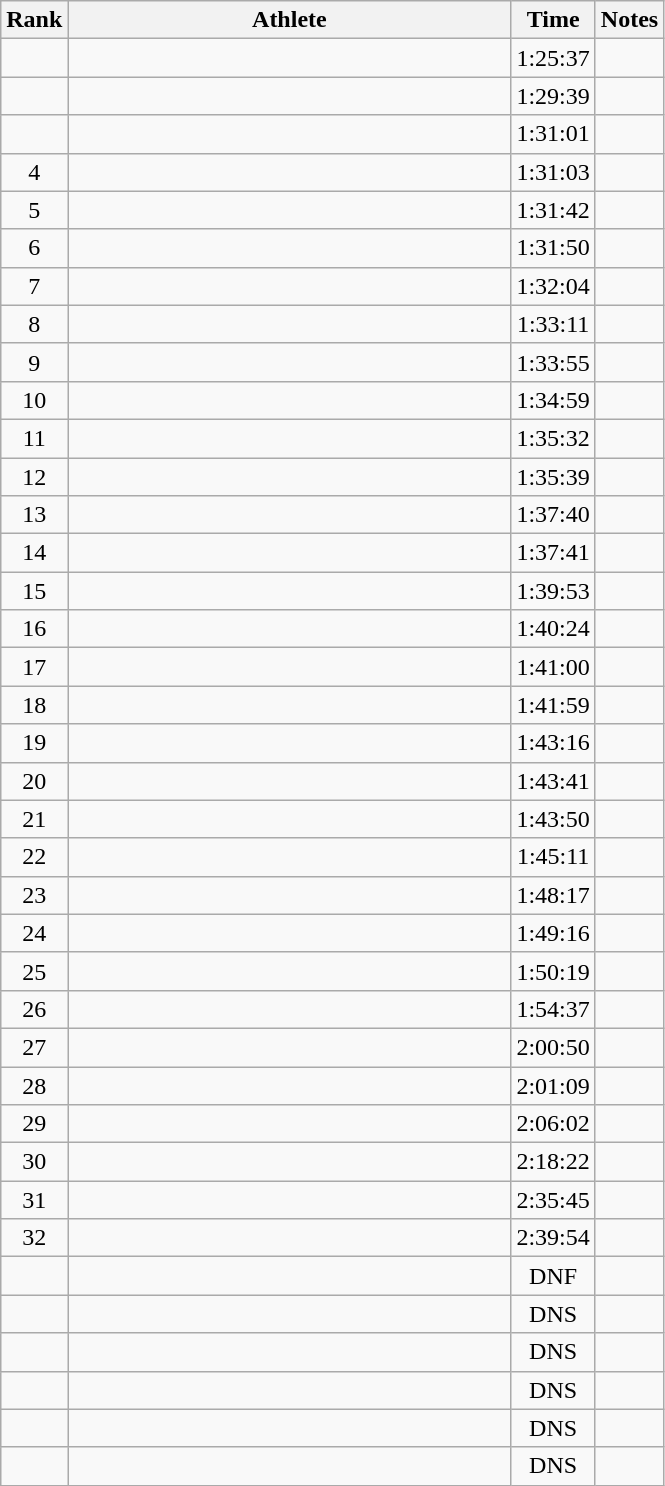<table class="wikitable" style="text-align:center">
<tr>
<th>Rank</th>
<th Style="width:18em">Athlete</th>
<th>Time</th>
<th>Notes</th>
</tr>
<tr>
<td></td>
<td style="text-align:left"></td>
<td>1:25:37</td>
<td></td>
</tr>
<tr>
<td></td>
<td style="text-align:left"></td>
<td>1:29:39</td>
<td></td>
</tr>
<tr>
<td></td>
<td style="text-align:left"></td>
<td>1:31:01</td>
<td></td>
</tr>
<tr>
<td>4</td>
<td style="text-align:left"></td>
<td>1:31:03</td>
<td></td>
</tr>
<tr>
<td>5</td>
<td style="text-align:left"></td>
<td>1:31:42</td>
<td></td>
</tr>
<tr>
<td>6</td>
<td style="text-align:left"></td>
<td>1:31:50</td>
<td></td>
</tr>
<tr>
<td>7</td>
<td style="text-align:left"></td>
<td>1:32:04</td>
<td></td>
</tr>
<tr>
<td>8</td>
<td style="text-align:left"></td>
<td>1:33:11</td>
<td></td>
</tr>
<tr>
<td>9</td>
<td style="text-align:left"></td>
<td>1:33:55</td>
<td></td>
</tr>
<tr>
<td>10</td>
<td style="text-align:left"></td>
<td>1:34:59</td>
<td></td>
</tr>
<tr>
<td>11</td>
<td style="text-align:left"></td>
<td>1:35:32</td>
<td></td>
</tr>
<tr>
<td>12</td>
<td style="text-align:left"></td>
<td>1:35:39</td>
<td></td>
</tr>
<tr>
<td>13</td>
<td style="text-align:left"></td>
<td>1:37:40</td>
<td></td>
</tr>
<tr>
<td>14</td>
<td style="text-align:left"></td>
<td>1:37:41</td>
<td></td>
</tr>
<tr>
<td>15</td>
<td style="text-align:left"></td>
<td>1:39:53</td>
<td></td>
</tr>
<tr>
<td>16</td>
<td style="text-align:left"></td>
<td>1:40:24</td>
<td></td>
</tr>
<tr>
<td>17</td>
<td style="text-align:left"></td>
<td>1:41:00</td>
<td></td>
</tr>
<tr>
<td>18</td>
<td style="text-align:left"></td>
<td>1:41:59</td>
<td></td>
</tr>
<tr>
<td>19</td>
<td style="text-align:left"></td>
<td>1:43:16</td>
<td></td>
</tr>
<tr>
<td>20</td>
<td style="text-align:left"></td>
<td>1:43:41</td>
<td></td>
</tr>
<tr>
<td>21</td>
<td style="text-align:left"></td>
<td>1:43:50</td>
<td></td>
</tr>
<tr>
<td>22</td>
<td style="text-align:left"></td>
<td>1:45:11</td>
<td></td>
</tr>
<tr>
<td>23</td>
<td style="text-align:left"></td>
<td>1:48:17</td>
<td></td>
</tr>
<tr>
<td>24</td>
<td style="text-align:left"></td>
<td>1:49:16</td>
<td></td>
</tr>
<tr>
<td>25</td>
<td style="text-align:left"></td>
<td>1:50:19</td>
<td></td>
</tr>
<tr>
<td>26</td>
<td style="text-align:left"></td>
<td>1:54:37</td>
<td></td>
</tr>
<tr>
<td>27</td>
<td style="text-align:left"></td>
<td>2:00:50</td>
<td></td>
</tr>
<tr>
<td>28</td>
<td style="text-align:left"></td>
<td>2:01:09</td>
<td></td>
</tr>
<tr>
<td>29</td>
<td style="text-align:left"></td>
<td>2:06:02</td>
<td></td>
</tr>
<tr>
<td>30</td>
<td style="text-align:left"></td>
<td>2:18:22</td>
<td></td>
</tr>
<tr>
<td>31</td>
<td style="text-align:left"></td>
<td>2:35:45</td>
<td></td>
</tr>
<tr>
<td>32</td>
<td style="text-align:left"></td>
<td>2:39:54</td>
<td></td>
</tr>
<tr>
<td></td>
<td style="text-align:left"></td>
<td>DNF</td>
<td></td>
</tr>
<tr>
<td></td>
<td style="text-align:left"></td>
<td>DNS</td>
<td></td>
</tr>
<tr>
<td></td>
<td style="text-align:left"></td>
<td>DNS</td>
<td></td>
</tr>
<tr>
<td></td>
<td style="text-align:left"></td>
<td>DNS</td>
<td></td>
</tr>
<tr>
<td></td>
<td style="text-align:left"></td>
<td>DNS</td>
<td></td>
</tr>
<tr>
<td></td>
<td style="text-align:left"></td>
<td>DNS</td>
<td></td>
</tr>
</table>
